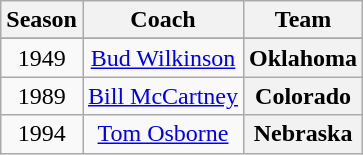<table class="wikitable">
<tr>
<th>Season</th>
<th>Coach</th>
<th>Team</th>
</tr>
<tr>
</tr>
<tr style="text-align:center;">
<td>1949</td>
<td><a href='#'>Bud Wilkinson</a></td>
<th>Oklahoma</th>
</tr>
<tr style="text-align:center;">
<td>1989</td>
<td><a href='#'>Bill McCartney</a></td>
<th>Colorado</th>
</tr>
<tr style="text-align:center;">
<td>1994</td>
<td><a href='#'>Tom Osborne</a></td>
<th>Nebraska</th>
</tr>
</table>
